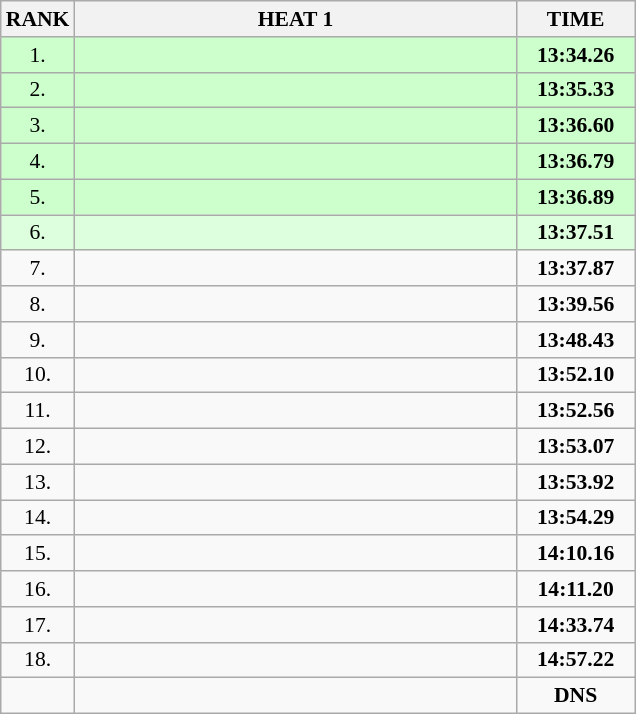<table class="wikitable" style="border-collapse: collapse; font-size: 90%;">
<tr>
<th>RANK</th>
<th style="width: 20em">HEAT 1</th>
<th style="width: 5em">TIME</th>
</tr>
<tr style="background:#ccffcc;">
<td align="center">1.</td>
<td></td>
<td align="center"><strong>13:34.26</strong></td>
</tr>
<tr style="background:#ccffcc;">
<td align="center">2.</td>
<td></td>
<td align="center"><strong>13:35.33</strong></td>
</tr>
<tr style="background:#ccffcc;">
<td align="center">3.</td>
<td></td>
<td align="center"><strong>13:36.60</strong></td>
</tr>
<tr style="background:#ccffcc;">
<td align="center">4.</td>
<td></td>
<td align="center"><strong>13:36.79</strong></td>
</tr>
<tr style="background:#ccffcc;">
<td align="center">5.</td>
<td></td>
<td align="center"><strong>13:36.89</strong></td>
</tr>
<tr style="background:#ddffdd;">
<td align="center">6.</td>
<td></td>
<td align="center"><strong>13:37.51</strong></td>
</tr>
<tr>
<td align="center">7.</td>
<td></td>
<td align="center"><strong>13:37.87</strong></td>
</tr>
<tr>
<td align="center">8.</td>
<td></td>
<td align="center"><strong>13:39.56</strong></td>
</tr>
<tr>
<td align="center">9.</td>
<td></td>
<td align="center"><strong>13:48.43</strong></td>
</tr>
<tr>
<td align="center">10.</td>
<td></td>
<td align="center"><strong>13:52.10</strong></td>
</tr>
<tr>
<td align="center">11.</td>
<td></td>
<td align="center"><strong>13:52.56</strong></td>
</tr>
<tr>
<td align="center">12.</td>
<td></td>
<td align="center"><strong>13:53.07</strong></td>
</tr>
<tr>
<td align="center">13.</td>
<td></td>
<td align="center"><strong>13:53.92</strong></td>
</tr>
<tr>
<td align="center">14.</td>
<td></td>
<td align="center"><strong>13:54.29</strong></td>
</tr>
<tr>
<td align="center">15.</td>
<td></td>
<td align="center"><strong>14:10.16</strong></td>
</tr>
<tr>
<td align="center">16.</td>
<td></td>
<td align="center"><strong>14:11.20</strong></td>
</tr>
<tr>
<td align="center">17.</td>
<td></td>
<td align="center"><strong>14:33.74</strong></td>
</tr>
<tr>
<td align="center">18.</td>
<td></td>
<td align="center"><strong>14:57.22</strong></td>
</tr>
<tr>
<td align="center"></td>
<td></td>
<td align="center"><strong>DNS</strong></td>
</tr>
</table>
